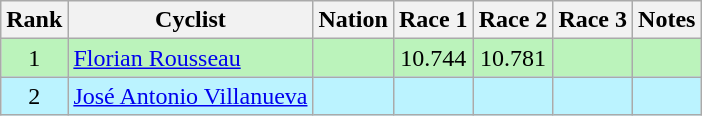<table class="wikitable sortable" style="text-align:center">
<tr>
<th>Rank</th>
<th>Cyclist</th>
<th>Nation</th>
<th>Race 1</th>
<th>Race 2</th>
<th>Race 3</th>
<th>Notes</th>
</tr>
<tr bgcolor=bbf3bb>
<td>1</td>
<td align=left><a href='#'>Florian Rousseau</a></td>
<td align=left></td>
<td>10.744</td>
<td>10.781</td>
<td></td>
<td></td>
</tr>
<tr bgcolor=bbf3ff>
<td>2</td>
<td align=left><a href='#'>José Antonio Villanueva</a></td>
<td align=left></td>
<td></td>
<td></td>
<td></td>
<td></td>
</tr>
</table>
